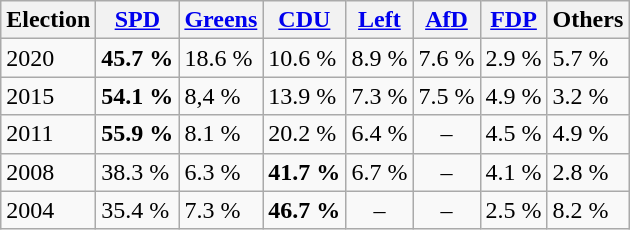<table class="wikitable zebra">
<tr class="hintergrundfarbe5">
<th>Election</th>
<th><a href='#'>SPD</a></th>
<th><a href='#'>Greens</a></th>
<th><a href='#'>CDU</a></th>
<th><a href='#'>Left</a></th>
<th><a href='#'>AfD</a></th>
<th><a href='#'>FDP</a></th>
<th>Others</th>
</tr>
<tr>
<td>2020</td>
<td><strong>45.7 %</strong></td>
<td>18.6 %</td>
<td>10.6 %</td>
<td>8.9 %</td>
<td>7.6 %</td>
<td>2.9 %</td>
<td>5.7 %</td>
</tr>
<tr>
<td>2015</td>
<td><strong>54.1 %</strong></td>
<td>8,4 %</td>
<td>13.9 %</td>
<td>7.3 %</td>
<td>7.5 %</td>
<td>4.9 %</td>
<td>3.2 %</td>
</tr>
<tr>
<td>2011</td>
<td><strong>55.9 %</strong></td>
<td>8.1 %</td>
<td>20.2 %</td>
<td>6.4 %</td>
<td style="text-align:center">–</td>
<td>4.5 %</td>
<td>4.9 %</td>
</tr>
<tr>
<td>2008</td>
<td>38.3 %</td>
<td>6.3 %</td>
<td><strong>41.7 %</strong></td>
<td>6.7 %</td>
<td style="text-align:center">–</td>
<td>4.1 %</td>
<td>2.8 %</td>
</tr>
<tr>
<td>2004</td>
<td>35.4 %</td>
<td>7.3 %</td>
<td><strong>46.7 %</strong></td>
<td style="text-align:center">–</td>
<td style="text-align:center">–</td>
<td>2.5 %</td>
<td>8.2 %</td>
</tr>
</table>
